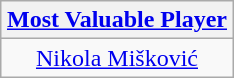<table class=wikitable style="text-align:center; margin:auto">
<tr>
<th><a href='#'>Most Valuable Player</a></th>
</tr>
<tr>
<td> <a href='#'>Nikola Mišković</a></td>
</tr>
</table>
